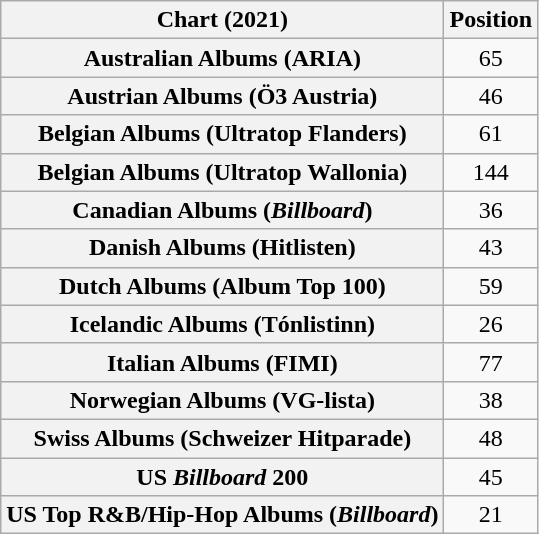<table class="wikitable sortable plainrowheaders" style="text-align:center">
<tr>
<th scope="col">Chart (2021)</th>
<th scope="col">Position</th>
</tr>
<tr>
<th scope="row">Australian Albums (ARIA)</th>
<td>65</td>
</tr>
<tr>
<th scope="row">Austrian Albums (Ö3 Austria)</th>
<td>46</td>
</tr>
<tr>
<th scope="row">Belgian Albums (Ultratop Flanders)</th>
<td>61</td>
</tr>
<tr>
<th scope="row">Belgian Albums (Ultratop Wallonia)</th>
<td>144</td>
</tr>
<tr>
<th scope="row">Canadian Albums (<em>Billboard</em>)</th>
<td>36</td>
</tr>
<tr>
<th scope="row">Danish Albums (Hitlisten)</th>
<td>43</td>
</tr>
<tr>
<th scope="row">Dutch Albums (Album Top 100)</th>
<td>59</td>
</tr>
<tr>
<th scope="row">Icelandic Albums (Tónlistinn)</th>
<td>26</td>
</tr>
<tr>
<th scope="row">Italian Albums (FIMI)</th>
<td>77</td>
</tr>
<tr>
<th scope="row">Norwegian Albums (VG-lista)</th>
<td>38</td>
</tr>
<tr>
<th scope="row">Swiss Albums (Schweizer Hitparade)</th>
<td>48</td>
</tr>
<tr>
<th scope="row">US <em>Billboard</em> 200</th>
<td>45</td>
</tr>
<tr>
<th scope="row">US Top R&B/Hip-Hop Albums (<em>Billboard</em>)</th>
<td>21</td>
</tr>
</table>
